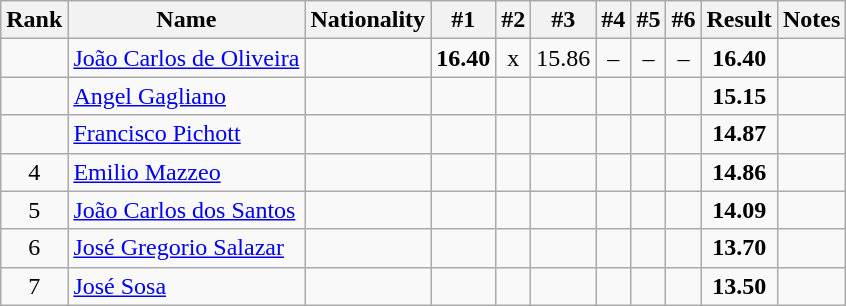<table class="wikitable sortable" style="text-align:center">
<tr>
<th>Rank</th>
<th>Name</th>
<th>Nationality</th>
<th>#1</th>
<th>#2</th>
<th>#3</th>
<th>#4</th>
<th>#5</th>
<th>#6</th>
<th>Result</th>
<th>Notes</th>
</tr>
<tr>
<td></td>
<td align=left><a href='#'>João Carlos de Oliveira</a></td>
<td align=left></td>
<td><strong>16.40</strong></td>
<td>x</td>
<td>15.86</td>
<td>–</td>
<td>–</td>
<td>–</td>
<td><strong>16.40</strong></td>
<td></td>
</tr>
<tr>
<td></td>
<td align=left><a href='#'>Angel Gagliano</a></td>
<td align=left></td>
<td></td>
<td></td>
<td></td>
<td></td>
<td></td>
<td></td>
<td><strong>15.15</strong></td>
<td></td>
</tr>
<tr>
<td></td>
<td align=left><a href='#'>Francisco Pichott</a></td>
<td align=left></td>
<td></td>
<td></td>
<td></td>
<td></td>
<td></td>
<td></td>
<td><strong>14.87</strong></td>
<td></td>
</tr>
<tr>
<td>4</td>
<td align=left><a href='#'>Emilio Mazzeo</a></td>
<td align=left></td>
<td></td>
<td></td>
<td></td>
<td></td>
<td></td>
<td></td>
<td><strong>14.86</strong></td>
<td></td>
</tr>
<tr>
<td>5</td>
<td align=left><a href='#'>João Carlos dos Santos</a></td>
<td align=left></td>
<td></td>
<td></td>
<td></td>
<td></td>
<td></td>
<td></td>
<td><strong>14.09</strong></td>
<td></td>
</tr>
<tr>
<td>6</td>
<td align=left><a href='#'>José Gregorio Salazar</a></td>
<td align=left></td>
<td></td>
<td></td>
<td></td>
<td></td>
<td></td>
<td></td>
<td><strong>13.70</strong></td>
<td></td>
</tr>
<tr>
<td>7</td>
<td align=left><a href='#'>José Sosa</a></td>
<td align=left></td>
<td></td>
<td></td>
<td></td>
<td></td>
<td></td>
<td></td>
<td><strong>13.50</strong></td>
<td></td>
</tr>
</table>
